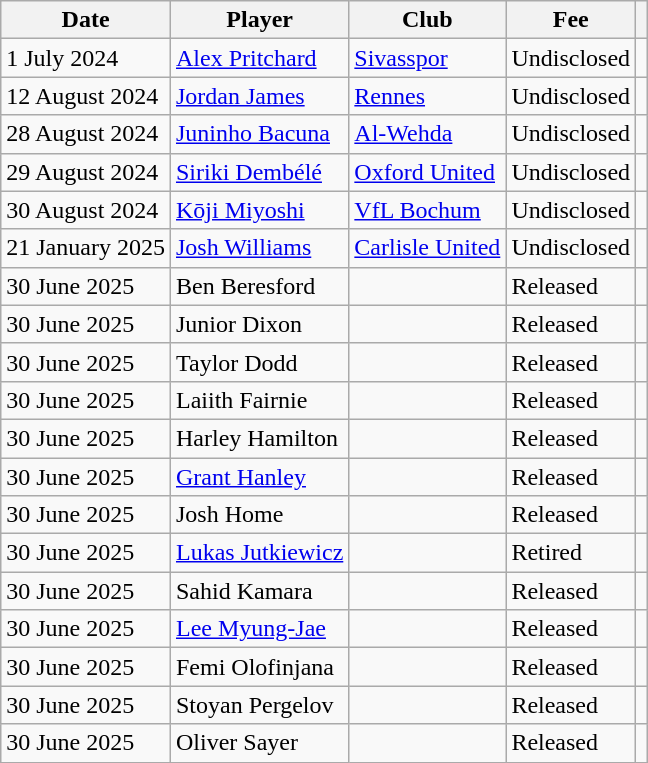<table class="wikitable" style=text-align: left>
<tr>
<th>Date</th>
<th>Player</th>
<th>Club </th>
<th>Fee</th>
<th></th>
</tr>
<tr>
<td>1 July 2024</td>
<td><a href='#'>Alex Pritchard</a></td>
<td><a href='#'>Sivasspor</a></td>
<td>Undisclosed</td>
<td style=text-align:center></td>
</tr>
<tr>
<td>12 August 2024</td>
<td><a href='#'>Jordan James</a></td>
<td><a href='#'>Rennes</a></td>
<td>Undisclosed</td>
<td style=text-align:center></td>
</tr>
<tr>
<td>28 August 2024</td>
<td><a href='#'>Juninho Bacuna</a></td>
<td><a href='#'>Al-Wehda</a></td>
<td>Undisclosed</td>
<td style=text-align:center></td>
</tr>
<tr>
<td>29 August 2024</td>
<td><a href='#'>Siriki Dembélé</a></td>
<td><a href='#'>Oxford United</a></td>
<td>Undisclosed</td>
<td style=text-align:center></td>
</tr>
<tr>
<td>30 August 2024</td>
<td><a href='#'>Kōji Miyoshi</a></td>
<td><a href='#'>VfL Bochum</a></td>
<td>Undisclosed</td>
<td style=text-align:center></td>
</tr>
<tr>
<td>21 January 2025</td>
<td><a href='#'>Josh Williams</a></td>
<td><a href='#'>Carlisle United</a></td>
<td>Undisclosed</td>
<td style=text-align:center></td>
</tr>
<tr>
<td>30 June 2025</td>
<td>Ben Beresford</td>
<td></td>
<td>Released</td>
<td style="text-align:center;"></td>
</tr>
<tr>
<td>30 June 2025</td>
<td>Junior Dixon</td>
<td></td>
<td>Released</td>
<td style="text-align:center;"></td>
</tr>
<tr>
<td>30 June 2025</td>
<td>Taylor Dodd</td>
<td></td>
<td>Released</td>
<td style="text-align:center;"></td>
</tr>
<tr>
<td>30 June 2025</td>
<td>Laiith Fairnie</td>
<td></td>
<td>Released</td>
<td style="text-align:center;"></td>
</tr>
<tr>
<td>30 June 2025</td>
<td>Harley Hamilton</td>
<td></td>
<td>Released</td>
<td style="text-align:center;"></td>
</tr>
<tr>
<td>30 June 2025</td>
<td><a href='#'>Grant Hanley</a></td>
<td></td>
<td>Released</td>
<td style="text-align:center;"></td>
</tr>
<tr>
<td>30 June 2025</td>
<td>Josh Home</td>
<td></td>
<td>Released</td>
<td style="text-align:center;"></td>
</tr>
<tr>
<td>30 June 2025</td>
<td><a href='#'>Lukas Jutkiewicz</a></td>
<td></td>
<td>Retired</td>
<td style="text-align:center;"></td>
</tr>
<tr>
<td>30 June 2025</td>
<td>Sahid Kamara</td>
<td></td>
<td>Released</td>
<td style="text-align:center;"></td>
</tr>
<tr>
<td>30 June 2025</td>
<td><a href='#'>Lee Myung-Jae</a></td>
<td></td>
<td>Released</td>
<td style="text-align:center;"></td>
</tr>
<tr>
<td>30 June 2025</td>
<td>Femi Olofinjana</td>
<td></td>
<td>Released</td>
<td style="text-align:center;"></td>
</tr>
<tr>
<td>30 June 2025</td>
<td>Stoyan Pergelov</td>
<td></td>
<td>Released</td>
<td style="text-align:center;"></td>
</tr>
<tr>
<td>30 June 2025</td>
<td>Oliver Sayer</td>
<td></td>
<td>Released</td>
<td style="text-align:center;"></td>
</tr>
</table>
